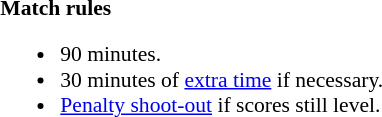<table style="width:100%;font-size:90%">
<tr>
<td></td>
<td style="width:60%; vertical-align:top"><br><strong>Match rules</strong><ul><li>90 minutes.</li><li>30 minutes of <a href='#'>extra time</a> if necessary.</li><li><a href='#'>Penalty shoot-out</a> if scores still level.</li></ul></td>
</tr>
</table>
